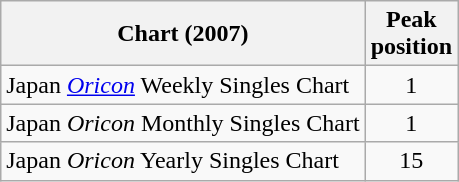<table class="wikitable sortable">
<tr>
<th>Chart (2007)</th>
<th>Peak<br>position</th>
</tr>
<tr>
<td>Japan <em><a href='#'>Oricon</a></em> Weekly Singles Chart</td>
<td align="center">1</td>
</tr>
<tr>
<td>Japan <em>Oricon</em> Monthly Singles Chart</td>
<td align="center">1</td>
</tr>
<tr>
<td>Japan <em>Oricon</em> Yearly Singles Chart</td>
<td align="center">15</td>
</tr>
</table>
